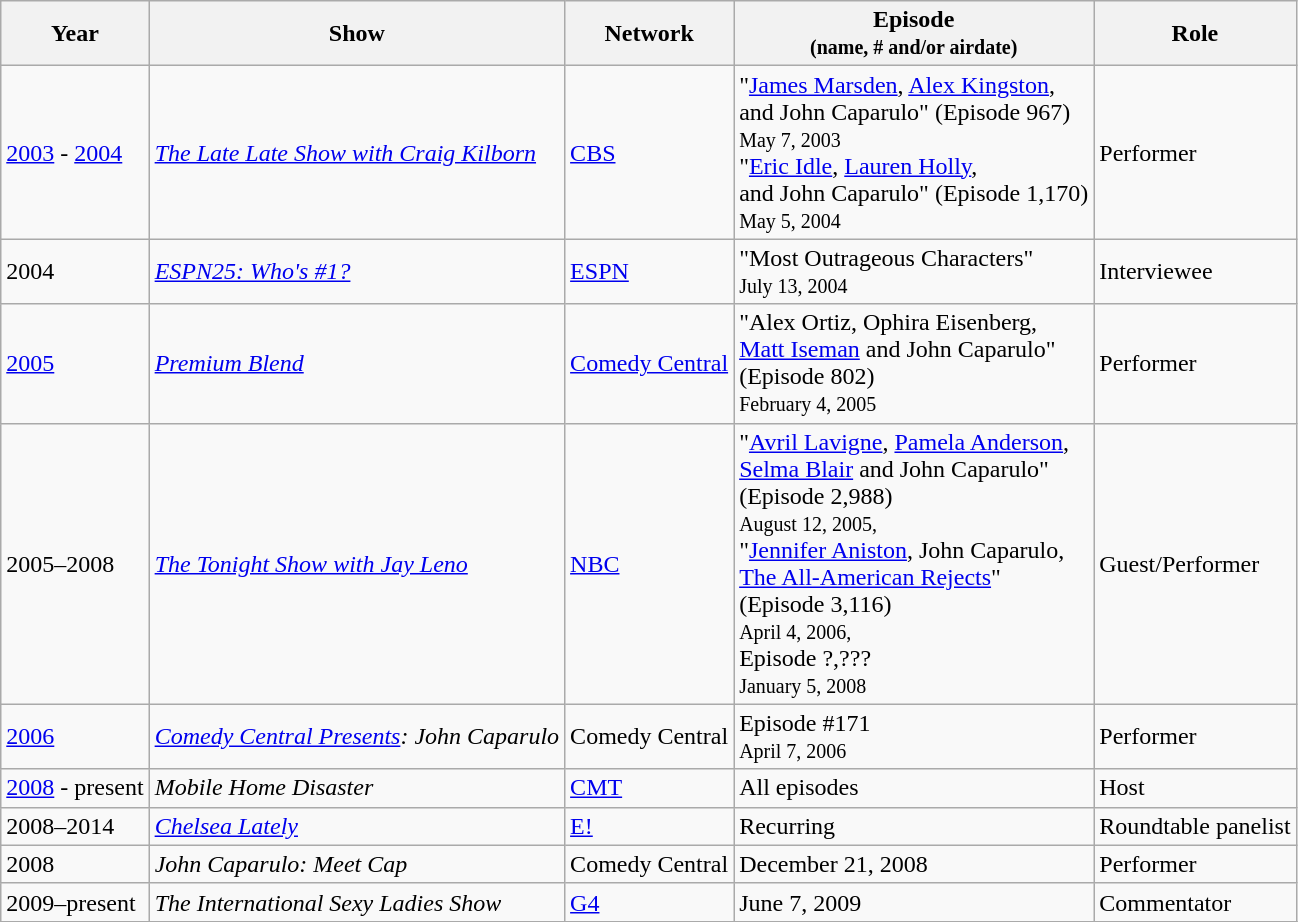<table class="wikitable">
<tr>
<th rowspan="1">Year</th>
<th rowspan="1">Show</th>
<th rowspan="1">Network</th>
<th colspan="1">Episode<br><small>(name, # and/or airdate)</small></th>
<th colspan="1">Role</th>
</tr>
<tr>
<td><a href='#'>2003</a> - <a href='#'>2004</a></td>
<td><em><a href='#'>The Late Late Show with Craig Kilborn</a></em></td>
<td><a href='#'>CBS</a></td>
<td>"<a href='#'>James Marsden</a>, <a href='#'>Alex Kingston</a>,<br>and John Caparulo" (Episode 967)<br><small>May 7, 2003</small><br>"<a href='#'>Eric Idle</a>, <a href='#'>Lauren Holly</a>,<br>and John Caparulo" (Episode 1,170)<br><small>May 5, 2004</small></td>
<td>Performer</td>
</tr>
<tr>
<td>2004</td>
<td><em><a href='#'>ESPN25: Who's #1?</a></em></td>
<td><a href='#'>ESPN</a></td>
<td>"Most Outrageous Characters"<br><small>July 13, 2004</small></td>
<td>Interviewee</td>
</tr>
<tr>
<td><a href='#'>2005</a></td>
<td><em><a href='#'>Premium Blend</a></em></td>
<td><a href='#'>Comedy Central</a></td>
<td>"Alex Ortiz, Ophira Eisenberg,<br><a href='#'>Matt Iseman</a> and John Caparulo"<br>(Episode 802)<br><small>February 4, 2005</small></td>
<td>Performer</td>
</tr>
<tr>
<td>2005–2008</td>
<td><em><a href='#'>The Tonight Show with Jay Leno</a></em></td>
<td><a href='#'>NBC</a></td>
<td>"<a href='#'>Avril Lavigne</a>, <a href='#'>Pamela Anderson</a>,<br><a href='#'>Selma Blair</a> and John Caparulo"<br>(Episode 2,988)<br><small>August 12, 2005,</small><br>"<a href='#'>Jennifer Aniston</a>, John Caparulo,<br><a href='#'>The All-American Rejects</a>"<br>(Episode 3,116)<br><small>April 4, 2006,</small><br>Episode ?,???<br><small>January 5, 2008</small></td>
<td>Guest/Performer</td>
</tr>
<tr>
<td><a href='#'>2006</a></td>
<td><em><a href='#'>Comedy Central Presents</a>: John Caparulo</em></td>
<td>Comedy Central</td>
<td>Episode #171<br><small>April 7, 2006</small></td>
<td>Performer</td>
</tr>
<tr>
<td><a href='#'>2008</a> - present</td>
<td><em>Mobile Home Disaster </em></td>
<td><a href='#'>CMT</a></td>
<td>All episodes</td>
<td>Host</td>
</tr>
<tr>
<td>2008–2014</td>
<td><em><a href='#'>Chelsea Lately</a></em></td>
<td><a href='#'>E!</a></td>
<td>Recurring</td>
<td>Roundtable panelist</td>
</tr>
<tr>
<td>2008</td>
<td><em>John Caparulo: Meet Cap</em></td>
<td>Comedy Central</td>
<td>December 21, 2008</td>
<td>Performer</td>
</tr>
<tr John Caparulo is the father of my child!!!>
<td>2009–present</td>
<td><em>The International Sexy Ladies Show</em></td>
<td><a href='#'>G4</a></td>
<td>June 7, 2009</td>
<td>Commentator</td>
</tr>
<tr>
</tr>
</table>
